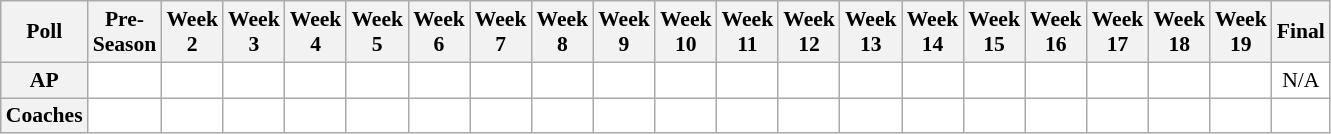<table class="wikitable" style="white-space:nowrap;font-size:90%">
<tr>
<th>Poll</th>
<th>Pre-<br>Season</th>
<th>Week<br>2</th>
<th>Week<br>3</th>
<th>Week<br>4</th>
<th>Week<br>5</th>
<th>Week<br>6</th>
<th>Week<br>7</th>
<th>Week<br>8</th>
<th>Week<br>9</th>
<th>Week<br>10</th>
<th>Week<br>11</th>
<th>Week<br>12</th>
<th>Week<br>13</th>
<th>Week<br>14</th>
<th>Week<br>15</th>
<th>Week<br>16</th>
<th>Week<br>17</th>
<th>Week<br>18</th>
<th>Week<br>19</th>
<th>Final</th>
</tr>
<tr style="text-align:center;">
<th>AP</th>
<td style="background:#FFF;"></td>
<td style="background:#FFF;"></td>
<td style="background:#FFF;"></td>
<td style="background:#FFF;"></td>
<td style="background:#FFF;"></td>
<td style="background:#FFF;"></td>
<td style="background:#FFF;"></td>
<td style="background:#FFF;"></td>
<td style="background:#FFF;"></td>
<td style="background:#FFF;"></td>
<td style="background:#FFF;"></td>
<td style="background:#FFF;"></td>
<td style="background:#FFF;"></td>
<td style="background:#FFF;"></td>
<td style="background:#FFF;"></td>
<td style="background:#FFF;"></td>
<td style="background:#FFF;"></td>
<td style="background:#FFF;"></td>
<td style="background:#FFF;"></td>
<td style="background:#FFF;">N/A</td>
</tr>
<tr style="text-align:center;">
<th>Coaches</th>
<td style="background:#FFF;"></td>
<td style="background:#FFF;"></td>
<td style="background:#FFF;"></td>
<td style="background:#FFF;"></td>
<td style="background:#FFF;"></td>
<td style="background:#FFF;"></td>
<td style="background:#FFF;"></td>
<td style="background:#FFF;"></td>
<td style="background:#FFF;"></td>
<td style="background:#FFF;"></td>
<td style="background:#FFF;"></td>
<td style="background:#FFF;"></td>
<td style="background:#FFF;"></td>
<td style="background:#FFF;"></td>
<td style="background:#FFF;"></td>
<td style="background:#FFF;"></td>
<td style="background:#FFF;"></td>
<td style="background:#FFF;"></td>
<td style="background:#FFF;"></td>
<td style="background:#FFF;"></td>
</tr>
</table>
